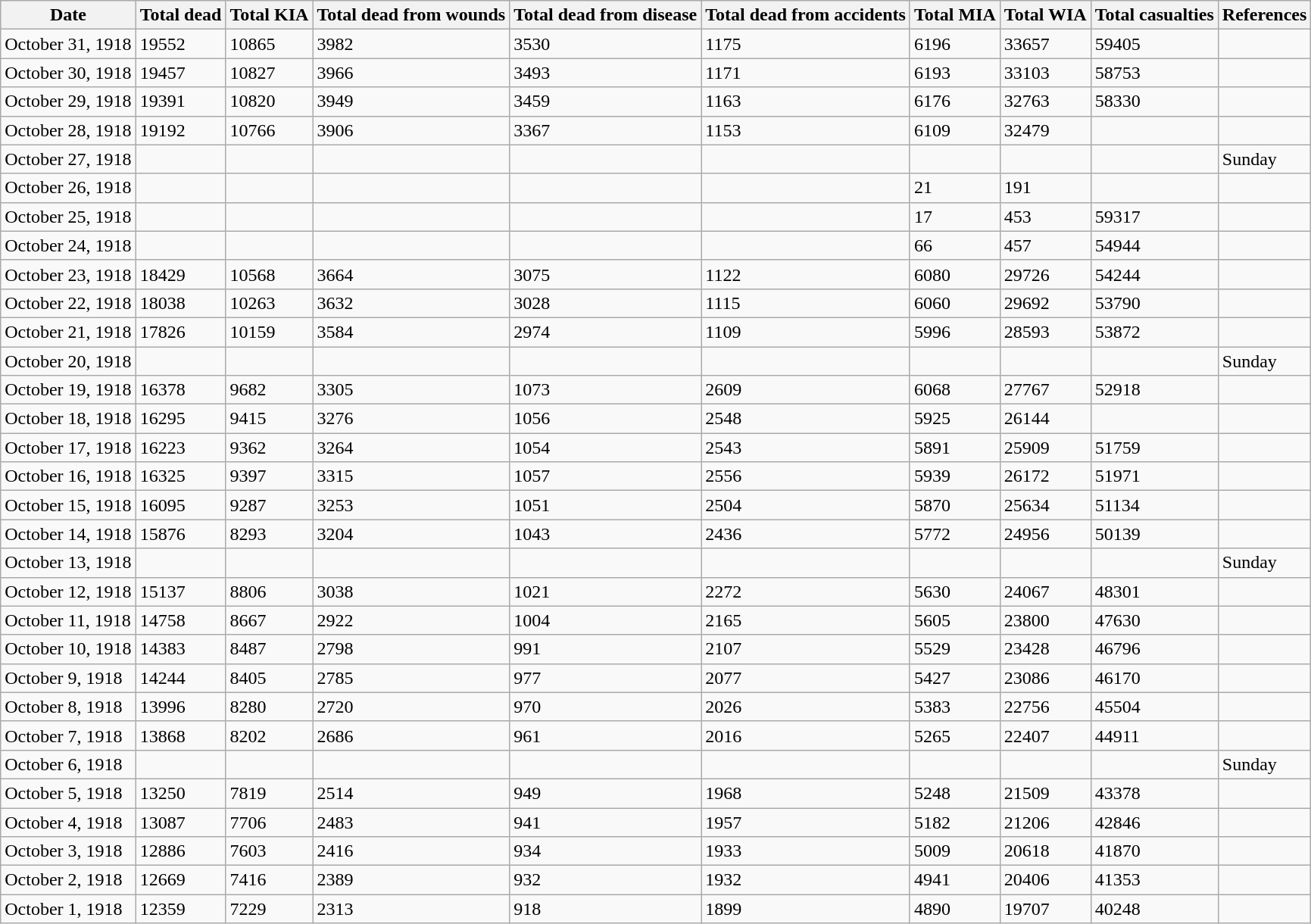<table role="presentation" class="wikitable mw-collapsible">
<tr>
<th>Date</th>
<th>Total dead</th>
<th>Total KIA</th>
<th>Total dead from wounds</th>
<th>Total dead from disease</th>
<th>Total dead from accidents</th>
<th>Total MIA</th>
<th>Total WIA</th>
<th>Total casualties</th>
<th>References</th>
</tr>
<tr>
<td>October 31, 1918</td>
<td>19552</td>
<td>10865</td>
<td>3982</td>
<td>3530</td>
<td>1175</td>
<td>6196</td>
<td>33657</td>
<td>59405</td>
<td></td>
</tr>
<tr>
<td>October 30, 1918</td>
<td>19457</td>
<td>10827</td>
<td>3966</td>
<td>3493</td>
<td>1171</td>
<td>6193</td>
<td>33103</td>
<td>58753</td>
<td></td>
</tr>
<tr>
<td>October 29, 1918</td>
<td>19391</td>
<td>10820</td>
<td>3949</td>
<td>3459</td>
<td>1163</td>
<td>6176</td>
<td>32763</td>
<td>58330</td>
<td></td>
</tr>
<tr>
<td>October 28, 1918</td>
<td>19192</td>
<td>10766</td>
<td>3906</td>
<td>3367</td>
<td>1153</td>
<td>6109</td>
<td>32479</td>
<td></td>
<td></td>
</tr>
<tr>
<td>October 27, 1918</td>
<td></td>
<td></td>
<td></td>
<td></td>
<td></td>
<td></td>
<td></td>
<td></td>
<td>Sunday</td>
</tr>
<tr>
<td>October 26, 1918</td>
<td></td>
<td></td>
<td></td>
<td></td>
<td></td>
<td>21</td>
<td>191</td>
<td></td>
<td></td>
</tr>
<tr>
<td>October 25, 1918</td>
<td></td>
<td></td>
<td></td>
<td></td>
<td></td>
<td>17</td>
<td>453</td>
<td>59317</td>
<td></td>
</tr>
<tr>
<td>October 24, 1918</td>
<td></td>
<td></td>
<td></td>
<td></td>
<td></td>
<td>66</td>
<td>457</td>
<td>54944</td>
<td></td>
</tr>
<tr>
<td>October 23, 1918</td>
<td>18429</td>
<td>10568</td>
<td>3664</td>
<td>3075</td>
<td>1122</td>
<td>6080</td>
<td>29726</td>
<td>54244</td>
<td></td>
</tr>
<tr>
<td>October 22, 1918</td>
<td>18038</td>
<td>10263</td>
<td>3632</td>
<td>3028</td>
<td>1115</td>
<td>6060</td>
<td>29692</td>
<td>53790</td>
<td></td>
</tr>
<tr>
<td>October 21, 1918</td>
<td>17826</td>
<td>10159</td>
<td>3584</td>
<td>2974</td>
<td>1109</td>
<td>5996</td>
<td>28593</td>
<td>53872</td>
<td></td>
</tr>
<tr>
<td>October 20, 1918</td>
<td></td>
<td></td>
<td></td>
<td></td>
<td></td>
<td></td>
<td></td>
<td></td>
<td>Sunday</td>
</tr>
<tr>
<td>October 19, 1918</td>
<td>16378</td>
<td>9682</td>
<td>3305</td>
<td>1073</td>
<td>2609</td>
<td>6068</td>
<td>27767</td>
<td>52918</td>
<td></td>
</tr>
<tr>
<td>October 18, 1918</td>
<td>16295</td>
<td>9415</td>
<td>3276</td>
<td>1056</td>
<td>2548</td>
<td>5925</td>
<td>26144</td>
<td></td>
<td></td>
</tr>
<tr>
<td>October 17, 1918</td>
<td>16223</td>
<td>9362</td>
<td>3264</td>
<td>1054</td>
<td>2543</td>
<td>5891</td>
<td>25909</td>
<td>51759</td>
<td></td>
</tr>
<tr>
<td>October 16, 1918</td>
<td>16325</td>
<td>9397</td>
<td>3315</td>
<td>1057</td>
<td>2556</td>
<td>5939</td>
<td>26172</td>
<td>51971</td>
<td></td>
</tr>
<tr>
<td>October 15, 1918</td>
<td>16095</td>
<td>9287</td>
<td>3253</td>
<td>1051</td>
<td>2504</td>
<td>5870</td>
<td>25634</td>
<td>51134</td>
<td></td>
</tr>
<tr>
<td>October 14, 1918</td>
<td>15876</td>
<td>8293</td>
<td>3204</td>
<td>1043</td>
<td>2436</td>
<td>5772</td>
<td>24956</td>
<td>50139</td>
<td></td>
</tr>
<tr>
<td>October 13, 1918</td>
<td></td>
<td></td>
<td></td>
<td></td>
<td></td>
<td></td>
<td></td>
<td></td>
<td>Sunday</td>
</tr>
<tr>
<td>October 12, 1918</td>
<td>15137</td>
<td>8806</td>
<td>3038</td>
<td>1021</td>
<td>2272</td>
<td>5630</td>
<td>24067</td>
<td>48301</td>
<td></td>
</tr>
<tr>
<td>October 11, 1918</td>
<td>14758</td>
<td>8667</td>
<td>2922</td>
<td>1004</td>
<td>2165</td>
<td>5605</td>
<td>23800</td>
<td>47630</td>
<td></td>
</tr>
<tr>
<td>October 10, 1918</td>
<td>14383</td>
<td>8487</td>
<td>2798</td>
<td>991</td>
<td>2107</td>
<td>5529</td>
<td>23428</td>
<td>46796</td>
<td></td>
</tr>
<tr>
<td>October 9, 1918</td>
<td>14244</td>
<td>8405</td>
<td>2785</td>
<td>977</td>
<td>2077</td>
<td>5427</td>
<td>23086</td>
<td>46170</td>
<td></td>
</tr>
<tr>
<td>October 8, 1918</td>
<td>13996</td>
<td>8280</td>
<td>2720</td>
<td>970</td>
<td>2026</td>
<td>5383</td>
<td>22756</td>
<td>45504</td>
<td></td>
</tr>
<tr>
<td>October 7, 1918</td>
<td>13868</td>
<td>8202</td>
<td>2686</td>
<td>961</td>
<td>2016</td>
<td>5265</td>
<td>22407</td>
<td>44911</td>
<td></td>
</tr>
<tr>
<td>October 6, 1918</td>
<td></td>
<td></td>
<td></td>
<td></td>
<td></td>
<td></td>
<td></td>
<td></td>
<td>Sunday</td>
</tr>
<tr>
<td>October 5, 1918</td>
<td>13250</td>
<td>7819</td>
<td>2514</td>
<td>949</td>
<td>1968</td>
<td>5248</td>
<td>21509</td>
<td>43378</td>
<td></td>
</tr>
<tr>
<td>October 4, 1918</td>
<td>13087</td>
<td>7706</td>
<td>2483</td>
<td>941</td>
<td>1957</td>
<td>5182</td>
<td>21206</td>
<td>42846</td>
<td></td>
</tr>
<tr>
<td>October 3, 1918</td>
<td>12886</td>
<td>7603</td>
<td>2416</td>
<td>934</td>
<td>1933</td>
<td>5009</td>
<td>20618</td>
<td>41870</td>
<td></td>
</tr>
<tr>
<td>October 2, 1918</td>
<td>12669</td>
<td>7416</td>
<td>2389</td>
<td>932</td>
<td>1932</td>
<td>4941</td>
<td>20406</td>
<td>41353</td>
<td></td>
</tr>
<tr>
<td>October 1, 1918</td>
<td>12359</td>
<td>7229</td>
<td>2313</td>
<td>918</td>
<td>1899</td>
<td>4890</td>
<td>19707</td>
<td>40248</td>
<td></td>
</tr>
</table>
